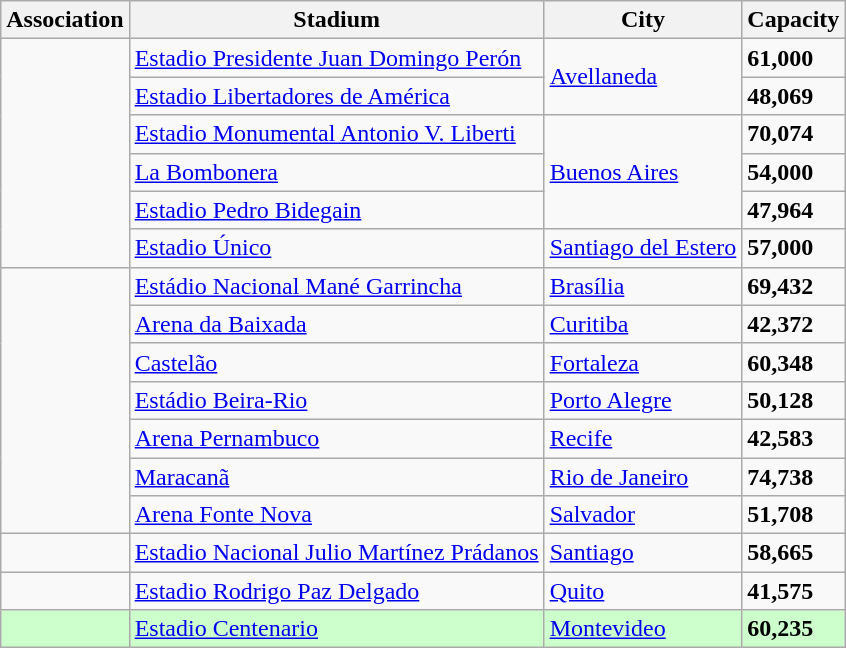<table class="wikitable">
<tr>
<th>Association</th>
<th>Stadium</th>
<th>City</th>
<th>Capacity</th>
</tr>
<tr>
<td rowspan="6"></td>
<td><a href='#'>Estadio Presidente Juan Domingo Perón</a></td>
<td rowspan="2"><a href='#'>Avellaneda</a></td>
<td><strong>61,000</strong></td>
</tr>
<tr>
<td><a href='#'>Estadio Libertadores de América</a></td>
<td><strong>48,069</strong></td>
</tr>
<tr>
<td><a href='#'>Estadio Monumental Antonio V. Liberti</a></td>
<td rowspan="3"><a href='#'>Buenos Aires</a></td>
<td><strong>70,074</strong></td>
</tr>
<tr>
<td><a href='#'>La Bombonera</a></td>
<td><strong>54,000</strong></td>
</tr>
<tr>
<td><a href='#'>Estadio Pedro Bidegain</a></td>
<td><strong>47,964</strong></td>
</tr>
<tr>
<td><a href='#'>Estadio Único</a></td>
<td><a href='#'>Santiago del Estero</a></td>
<td><strong>57,000</strong></td>
</tr>
<tr>
<td rowspan="7"></td>
<td><a href='#'>Estádio Nacional Mané Garrincha</a></td>
<td><a href='#'>Brasília</a></td>
<td><strong>69,432</strong></td>
</tr>
<tr>
<td><a href='#'>Arena da Baixada</a></td>
<td><a href='#'>Curitiba</a></td>
<td><strong>42,372</strong></td>
</tr>
<tr>
<td><a href='#'>Castelão</a></td>
<td><a href='#'>Fortaleza</a></td>
<td><strong>60,348</strong></td>
</tr>
<tr>
<td><a href='#'>Estádio Beira-Rio</a></td>
<td><a href='#'>Porto Alegre</a></td>
<td><strong>50,128</strong></td>
</tr>
<tr>
<td><a href='#'>Arena Pernambuco</a></td>
<td><a href='#'>Recife</a></td>
<td><strong>42,583</strong></td>
</tr>
<tr>
<td><a href='#'>Maracanã</a></td>
<td><a href='#'>Rio de Janeiro</a></td>
<td><strong>74,738</strong></td>
</tr>
<tr>
<td><a href='#'>Arena Fonte Nova</a></td>
<td><a href='#'>Salvador</a></td>
<td><strong>51,708</strong></td>
</tr>
<tr>
<td></td>
<td><a href='#'>Estadio Nacional Julio Martínez Prádanos</a></td>
<td><a href='#'>Santiago</a></td>
<td><strong>58,665</strong></td>
</tr>
<tr>
<td></td>
<td><a href='#'>Estadio Rodrigo Paz Delgado</a></td>
<td><a href='#'>Quito</a></td>
<td><strong>41,575</strong></td>
</tr>
<tr bgcolor=CCFFCC>
<td></td>
<td><a href='#'>Estadio Centenario</a></td>
<td><a href='#'>Montevideo</a></td>
<td><strong>60,235</strong></td>
</tr>
</table>
